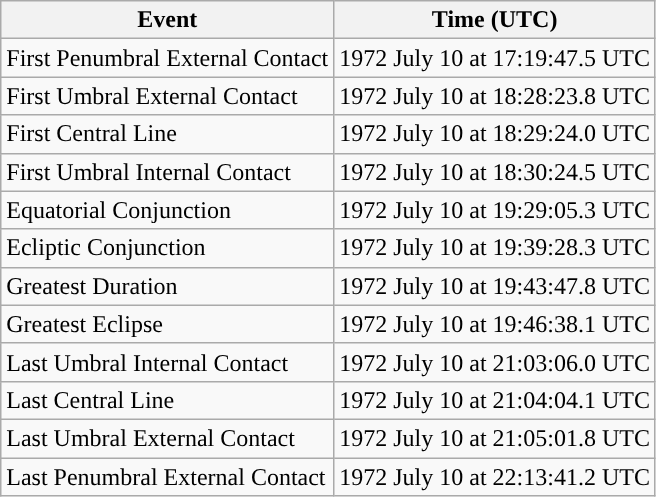<table class="wikitable">
<tr>
<th>Event</th>
<th>Time (UTC)</th>
</tr>
<tr>
<td>First Penumbral External Contact</td>
<td>1972 July 10 at 17:19:47.5 UTC</td>
</tr>
<tr>
<td>First Umbral External Contact</td>
<td>1972 July 10 at 18:28:23.8 UTC</td>
</tr>
<tr>
<td>First Central Line</td>
<td>1972 July 10 at 18:29:24.0 UTC</td>
</tr>
<tr>
<td>First Umbral Internal Contact</td>
<td>1972 July 10 at 18:30:24.5 UTC</td>
</tr>
<tr>
<td>Equatorial Conjunction</td>
<td>1972 July 10 at 19:29:05.3 UTC</td>
</tr>
<tr>
<td>Ecliptic Conjunction</td>
<td>1972 July 10 at 19:39:28.3 UTC</td>
</tr>
<tr>
<td>Greatest Duration</td>
<td>1972 July 10 at 19:43:47.8 UTC</td>
</tr>
<tr>
<td>Greatest Eclipse</td>
<td>1972 July 10 at 19:46:38.1 UTC</td>
</tr>
<tr>
<td>Last Umbral Internal Contact</td>
<td>1972 July 10 at 21:03:06.0 UTC</td>
</tr>
<tr>
<td>Last Central Line</td>
<td>1972 July 10 at 21:04:04.1 UTC</td>
</tr>
<tr>
<td>Last Umbral External Contact</td>
<td>1972 July 10 at 21:05:01.8 UTC</td>
</tr>
<tr>
<td>Last Penumbral External Contact</td>
<td>1972 July 10 at 22:13:41.2 UTC</td>
</tr>
</table>
